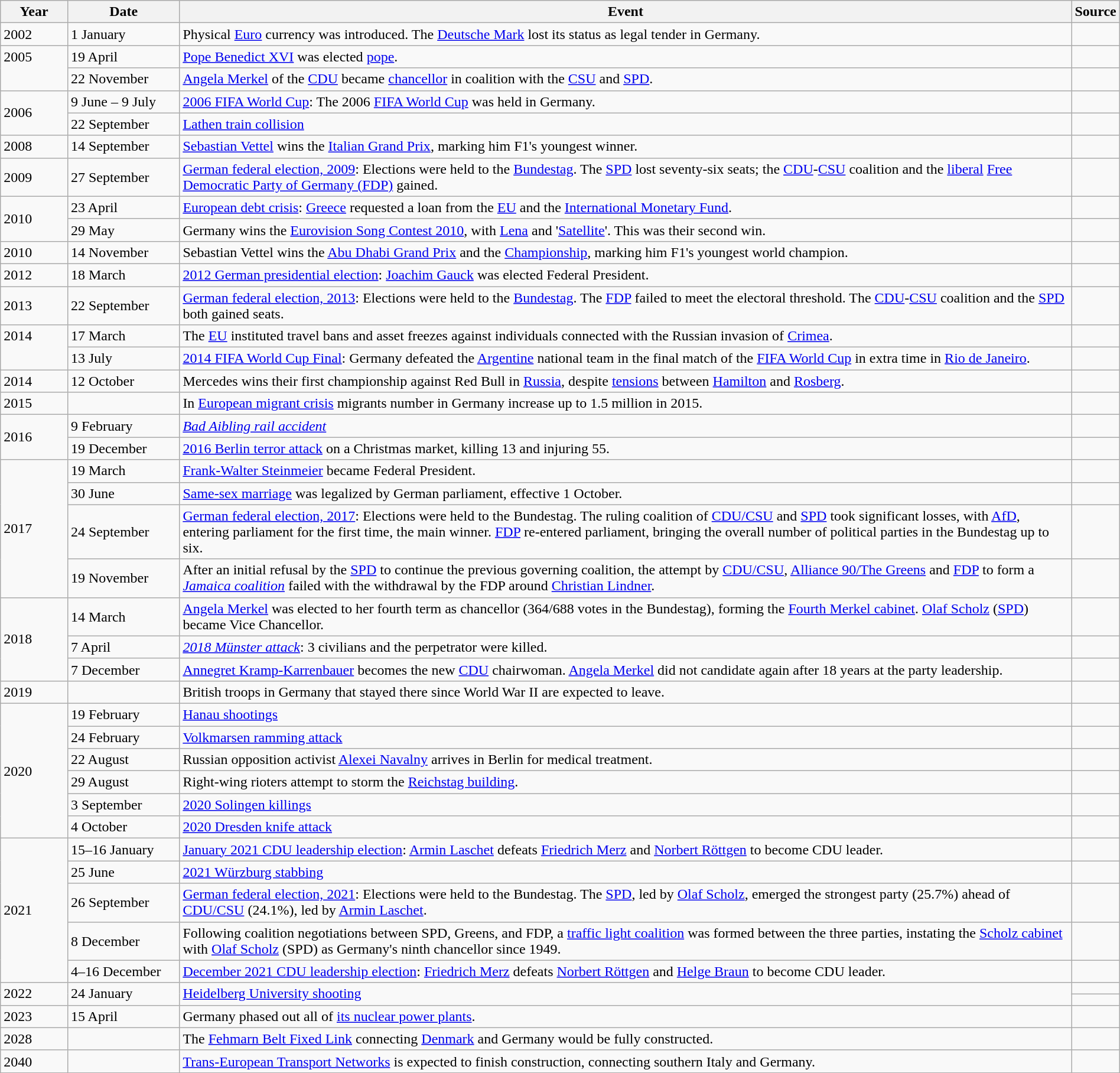<table class="wikitable" width="100%">
<tr>
<th style="width:6%">Year</th>
<th style="width:10%">Date</th>
<th>Event</th>
<th>Source</th>
</tr>
<tr>
<td>2002</td>
<td>1 January</td>
<td>Physical <a href='#'>Euro</a> currency was introduced.  The <a href='#'>Deutsche Mark</a> lost its status as legal tender in Germany.</td>
<td></td>
</tr>
<tr>
<td rowspan="2" valign="top">2005</td>
<td>19 April</td>
<td><a href='#'>Pope Benedict XVI</a> was elected <a href='#'>pope</a>.</td>
<td></td>
</tr>
<tr>
<td>22 November</td>
<td><a href='#'>Angela Merkel</a> of the <a href='#'>CDU</a> became <a href='#'>chancellor</a> in coalition with the <a href='#'>CSU</a> and <a href='#'>SPD</a>.</td>
<td></td>
</tr>
<tr>
<td rowspan="2">2006</td>
<td>9 June – 9 July</td>
<td><a href='#'>2006 FIFA World Cup</a>: The 2006 <a href='#'>FIFA World Cup</a> was held in Germany.</td>
<td></td>
</tr>
<tr>
<td>22 September</td>
<td><a href='#'>Lathen train collision</a></td>
<td></td>
</tr>
<tr>
<td>2008</td>
<td>14 September</td>
<td><a href='#'>Sebastian Vettel</a> wins the <a href='#'>Italian Grand Prix</a>, marking him F1's youngest winner.</td>
<td></td>
</tr>
<tr>
<td>2009</td>
<td>27 September</td>
<td><a href='#'>German federal election, 2009</a>: Elections were held to the <a href='#'>Bundestag</a>.  The <a href='#'>SPD</a> lost seventy-six seats; the <a href='#'>CDU</a>-<a href='#'>CSU</a> coalition and the <a href='#'>liberal</a> <a href='#'>Free Democratic Party of Germany (FDP)</a> gained.</td>
<td></td>
</tr>
<tr>
<td rowspan="2">2010</td>
<td>23 April</td>
<td><a href='#'>European debt crisis</a>: <a href='#'>Greece</a> requested a loan from the <a href='#'>EU</a> and the <a href='#'>International Monetary Fund</a>.</td>
<td></td>
</tr>
<tr>
<td>29 May</td>
<td>Germany wins the <a href='#'>Eurovision Song Contest 2010</a>, with <a href='#'>Lena</a> and '<a href='#'>Satellite</a>'. This was their second win.</td>
<td></td>
</tr>
<tr>
<td>2010</td>
<td>14 November</td>
<td>Sebastian Vettel wins the <a href='#'>Abu Dhabi Grand Prix</a> and the <a href='#'>Championship</a>, marking him F1's youngest world champion.</td>
<td></td>
</tr>
<tr>
<td>2012</td>
<td>18 March</td>
<td><a href='#'>2012 German presidential election</a>: <a href='#'>Joachim Gauck</a> was elected Federal President.</td>
<td></td>
</tr>
<tr>
<td>2013</td>
<td>22 September</td>
<td><a href='#'>German federal election, 2013</a>: Elections were held to the <a href='#'>Bundestag</a>.  The <a href='#'>FDP</a> failed to meet the electoral threshold.  The <a href='#'>CDU</a>-<a href='#'>CSU</a> coalition and the <a href='#'>SPD</a> both gained seats.</td>
<td></td>
</tr>
<tr>
<td rowspan="2" valign="top">2014</td>
<td>17 March</td>
<td>The <a href='#'>EU</a> instituted travel bans and asset freezes against individuals connected with the Russian invasion of <a href='#'>Crimea</a>.</td>
<td></td>
</tr>
<tr>
<td>13 July</td>
<td><a href='#'>2014 FIFA World Cup Final</a>: Germany defeated the <a href='#'>Argentine</a> national team in the final match of the <a href='#'>FIFA World Cup</a> in extra time in <a href='#'>Rio de Janeiro</a>.</td>
<td></td>
</tr>
<tr>
<td>2014</td>
<td>12 October</td>
<td>Mercedes wins their first championship against Red Bull in <a href='#'>Russia</a>, despite <a href='#'>tensions</a> between <a href='#'>Hamilton</a> and <a href='#'>Rosberg</a>.</td>
<td></td>
</tr>
<tr>
<td>2015</td>
<td></td>
<td>In <a href='#'>European migrant crisis</a> migrants number in Germany increase up to 1.5 million in 2015.</td>
<td></td>
</tr>
<tr>
<td rowspan="2">2016</td>
<td>9 February</td>
<td><em><a href='#'>Bad Aibling rail accident</a></em></td>
<td></td>
</tr>
<tr>
<td>19 December</td>
<td><a href='#'>2016 Berlin terror attack</a> on a Christmas market, killing 13 and injuring 55.</td>
<td></td>
</tr>
<tr>
<td rowspan="4">2017</td>
<td>19 March</td>
<td><a href='#'>Frank-Walter Steinmeier</a> became Federal President.</td>
<td></td>
</tr>
<tr>
<td>30 June</td>
<td><a href='#'>Same-sex marriage</a> was legalized by German parliament, effective 1 October.</td>
<td></td>
</tr>
<tr>
<td>24 September</td>
<td><a href='#'>German federal election, 2017</a>: Elections were held to the Bundestag. The ruling coalition of <a href='#'>CDU/CSU</a> and <a href='#'>SPD</a> took significant losses, with <a href='#'>AfD</a>, entering parliament for the first time, the main winner. <a href='#'>FDP</a> re-entered parliament, bringing the overall number of political parties in the Bundestag up to six.</td>
<td></td>
</tr>
<tr>
<td>19 November</td>
<td>After an initial refusal by the <a href='#'>SPD</a> to continue the previous governing coalition, the attempt by <a href='#'>CDU/CSU</a>, <a href='#'>Alliance 90/The Greens</a> and <a href='#'>FDP</a> to form a <em><a href='#'>Jamaica coalition</a></em> failed with the withdrawal by the FDP around <a href='#'>Christian Lindner</a>.</td>
<td></td>
</tr>
<tr>
<td rowspan="3">2018</td>
<td>14 March</td>
<td><a href='#'>Angela Merkel</a> was elected to her fourth term as chancellor (364/688 votes in the Bundestag), forming the <a href='#'>Fourth Merkel cabinet</a>. <a href='#'>Olaf Scholz</a> (<a href='#'>SPD</a>) became Vice Chancellor.</td>
<td></td>
</tr>
<tr>
<td>7 April</td>
<td><em><a href='#'>2018 Münster attack</a></em>: 3 civilians and the perpetrator were killed.</td>
<td></td>
</tr>
<tr>
<td>7 December</td>
<td><a href='#'>Annegret Kramp-Karrenbauer</a> becomes the new <a href='#'>CDU</a> chairwoman. <a href='#'>Angela Merkel</a> did not candidate again after 18 years at the party leadership.</td>
<td></td>
</tr>
<tr>
<td>2019</td>
<td></td>
<td>British troops in Germany that stayed there since World War II are expected to leave.</td>
<td></td>
</tr>
<tr>
<td rowspan="6">2020</td>
<td>19 February</td>
<td><a href='#'>Hanau shootings</a></td>
<td></td>
</tr>
<tr>
<td>24 February</td>
<td><a href='#'>Volkmarsen ramming attack</a></td>
<td></td>
</tr>
<tr>
<td>22 August</td>
<td>Russian opposition activist <a href='#'>Alexei Navalny</a> arrives in Berlin for medical treatment.</td>
<td></td>
</tr>
<tr>
<td>29 August</td>
<td>Right-wing rioters attempt to storm the <a href='#'>Reichstag building</a>.</td>
<td></td>
</tr>
<tr>
<td>3 September</td>
<td><a href='#'>2020 Solingen killings</a></td>
<td></td>
</tr>
<tr>
<td>4 October</td>
<td><a href='#'>2020 Dresden knife attack</a></td>
<td></td>
</tr>
<tr>
<td rowspan="5">2021</td>
<td>15–16 January</td>
<td><a href='#'>January 2021 CDU leadership election</a>: <a href='#'>Armin Laschet</a> defeats <a href='#'>Friedrich Merz</a> and <a href='#'>Norbert Röttgen</a> to become CDU leader.</td>
<td></td>
</tr>
<tr>
<td>25 June</td>
<td><a href='#'>2021 Würzburg stabbing</a></td>
<td></td>
</tr>
<tr>
<td>26 September</td>
<td><a href='#'>German federal election, 2021</a>: Elections were held to the Bundestag. The <a href='#'>SPD</a>, led by <a href='#'>Olaf Scholz</a>, emerged the strongest party (25.7%) ahead of <a href='#'>CDU/CSU</a> (24.1%), led by <a href='#'>Armin Laschet</a>.</td>
<td></td>
</tr>
<tr>
<td>8 December</td>
<td>Following coalition negotiations between SPD, Greens, and FDP, a <a href='#'>traffic light coalition</a> was formed between the three parties, instating the <a href='#'>Scholz cabinet</a> with <a href='#'>Olaf Scholz</a> (SPD) as Germany's ninth chancellor since 1949.</td>
<td></td>
</tr>
<tr>
<td>4–16 December</td>
<td><a href='#'>December 2021 CDU leadership election</a>: <a href='#'>Friedrich Merz</a> defeats <a href='#'>Norbert Röttgen</a> and <a href='#'>Helge Braun</a> to become CDU leader.</td>
<td></td>
</tr>
<tr>
<td rowspan="2">2022</td>
<td rowspan="2">24 January</td>
<td rowspan="2"><a href='#'>Heidelberg University shooting</a></td>
<td></td>
</tr>
<tr>
<td></td>
</tr>
<tr>
<td>2023</td>
<td>15 April</td>
<td>Germany phased out all of <a href='#'>its nuclear power plants</a>.</td>
<td></td>
</tr>
<tr>
<td>2028</td>
<td></td>
<td>The <a href='#'>Fehmarn Belt Fixed Link</a> connecting <a href='#'>Denmark</a> and Germany would be fully constructed.</td>
<td></td>
</tr>
<tr>
<td>2040</td>
<td></td>
<td><a href='#'>Trans-European Transport Networks</a> is expected to finish construction, connecting southern Italy and Germany.</td>
<td></td>
</tr>
</table>
